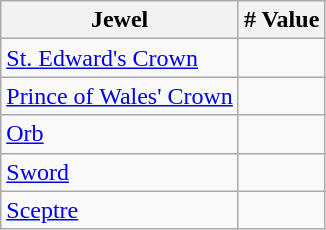<table class="wikitable" style="margin-left: 1em; margin-right: 0; ">
<tr>
<th>Jewel</th>
<th># Value</th>
</tr>
<tr>
<td><a href='#'>St. Edward's Crown</a></td>
<td></td>
</tr>
<tr>
<td><a href='#'>Prince of Wales' Crown</a></td>
<td></td>
</tr>
<tr>
<td><a href='#'>Orb</a></td>
<td></td>
</tr>
<tr>
<td><a href='#'>Sword</a></td>
<td></td>
</tr>
<tr>
<td><a href='#'>Sceptre</a></td>
<td></td>
</tr>
</table>
